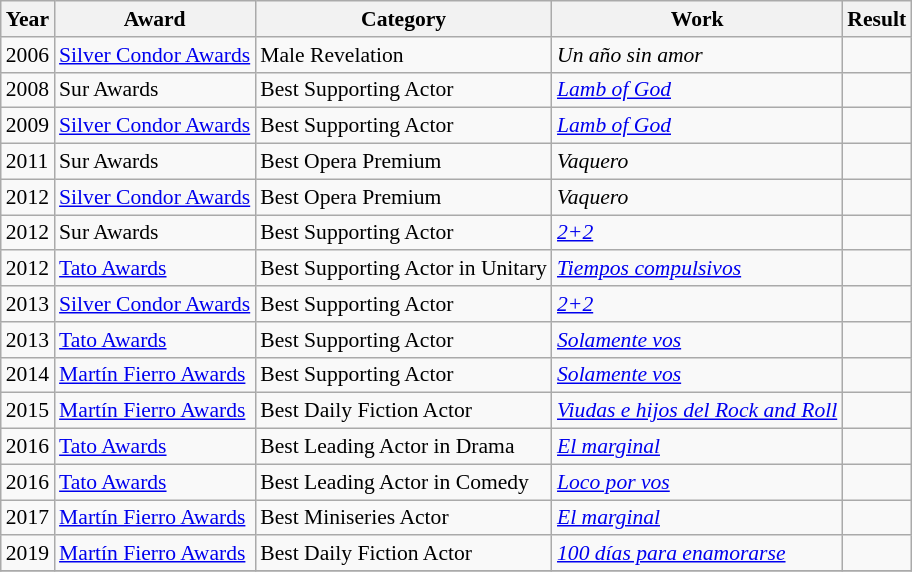<table class="wikitable" style="font-size: 90%;">
<tr>
<th>Year</th>
<th>Award</th>
<th>Category</th>
<th>Work</th>
<th>Result</th>
</tr>
<tr>
<td>2006</td>
<td><a href='#'>Silver Condor Awards</a></td>
<td>Male Revelation</td>
<td><em>Un año sin amor</em></td>
<td></td>
</tr>
<tr>
<td>2008</td>
<td>Sur Awards</td>
<td>Best Supporting Actor</td>
<td><em><a href='#'>Lamb of God</a></em></td>
<td></td>
</tr>
<tr>
<td>2009</td>
<td><a href='#'>Silver Condor Awards</a></td>
<td>Best Supporting Actor</td>
<td><em><a href='#'>Lamb of God</a></em></td>
<td></td>
</tr>
<tr>
<td>2011</td>
<td>Sur Awards</td>
<td>Best Opera Premium</td>
<td><em>Vaquero</em></td>
<td></td>
</tr>
<tr>
<td>2012</td>
<td><a href='#'>Silver Condor Awards</a></td>
<td>Best Opera Premium</td>
<td><em>Vaquero</em></td>
<td></td>
</tr>
<tr>
<td>2012</td>
<td>Sur Awards</td>
<td>Best Supporting Actor</td>
<td><em><a href='#'>2+2</a></em></td>
<td></td>
</tr>
<tr>
<td>2012</td>
<td><a href='#'>Tato Awards</a></td>
<td>Best Supporting Actor in Unitary</td>
<td><em><a href='#'>Tiempos compulsivos</a></em></td>
<td></td>
</tr>
<tr>
<td>2013</td>
<td><a href='#'>Silver Condor Awards</a></td>
<td>Best Supporting Actor</td>
<td><em><a href='#'>2+2</a></em></td>
<td></td>
</tr>
<tr>
<td>2013</td>
<td><a href='#'>Tato Awards</a></td>
<td>Best Supporting Actor</td>
<td><em><a href='#'>Solamente vos</a></em></td>
<td></td>
</tr>
<tr>
<td>2014</td>
<td><a href='#'>Martín Fierro Awards</a></td>
<td>Best Supporting Actor</td>
<td><em><a href='#'>Solamente vos</a></em></td>
<td></td>
</tr>
<tr>
<td>2015</td>
<td><a href='#'>Martín Fierro Awards</a></td>
<td>Best Daily Fiction Actor</td>
<td><em><a href='#'>Viudas e hijos del Rock and Roll</a></em></td>
<td></td>
</tr>
<tr>
<td>2016</td>
<td><a href='#'>Tato Awards</a></td>
<td>Best Leading Actor in Drama</td>
<td><em><a href='#'>El marginal</a></em></td>
<td></td>
</tr>
<tr>
<td>2016</td>
<td><a href='#'>Tato Awards</a></td>
<td>Best Leading Actor in Comedy</td>
<td><em><a href='#'>Loco por vos</a></em></td>
<td></td>
</tr>
<tr>
<td>2017</td>
<td><a href='#'>Martín Fierro Awards</a></td>
<td>Best Miniseries Actor</td>
<td><em><a href='#'>El marginal</a></em></td>
<td></td>
</tr>
<tr>
<td>2019</td>
<td><a href='#'>Martín Fierro Awards</a></td>
<td>Best Daily Fiction Actor</td>
<td><em><a href='#'>100 días para enamorarse</a></em></td>
<td></td>
</tr>
<tr>
</tr>
</table>
